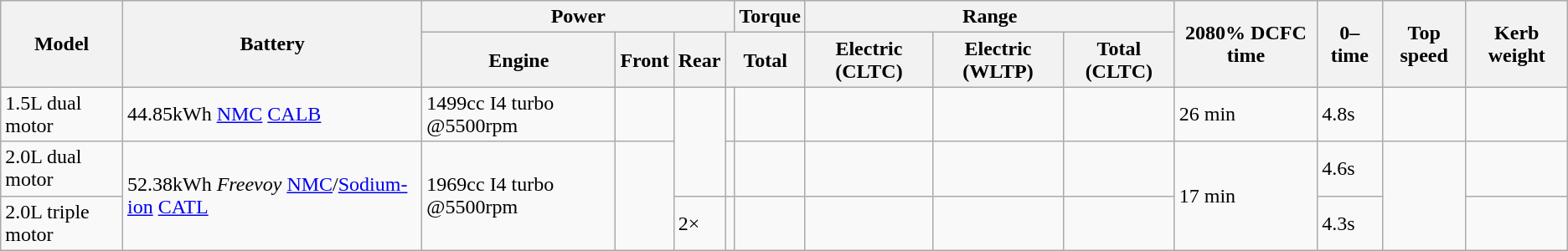<table class="wikitable">
<tr>
<th rowspan="2">Model</th>
<th rowspan="2">Battery</th>
<th colspan="4">Power</th>
<th>Torque</th>
<th colspan="3">Range</th>
<th rowspan="2">2080% DCFC time</th>
<th rowspan="2">0– time</th>
<th rowspan="2">Top speed</th>
<th rowspan="2">Kerb weight</th>
</tr>
<tr>
<th>Engine</th>
<th>Front</th>
<th>Rear</th>
<th colspan="2">Total</th>
<th>Electric (CLTC)</th>
<th>Electric (WLTP)</th>
<th>Total (CLTC)</th>
</tr>
<tr>
<td>1.5L dual motor</td>
<td>44.85kWh <a href='#'>NMC</a> <a href='#'>CALB</a></td>
<td>1499cc I4 turbo  @5500rpm</td>
<td></td>
<td rowspan="2"></td>
<td></td>
<td></td>
<td></td>
<td></td>
<td></td>
<td>26 min</td>
<td>4.8s</td>
<td></td>
<td></td>
</tr>
<tr>
<td>2.0L dual motor</td>
<td rowspan="2">52.38kWh <em>Freevoy</em> <a href='#'>NMC</a>/<a href='#'>Sodium-ion</a> <a href='#'>CATL</a></td>
<td rowspan="2">1969cc I4 turbo  @5500rpm</td>
<td rowspan="2"></td>
<td></td>
<td></td>
<td></td>
<td></td>
<td></td>
<td rowspan="2">17 min</td>
<td>4.6s</td>
<td rowspan="2"></td>
<td></td>
</tr>
<tr>
<td>2.0L triple motor</td>
<td>2×</td>
<td></td>
<td></td>
<td></td>
<td></td>
<td></td>
<td>4.3s</td>
<td></td>
</tr>
</table>
